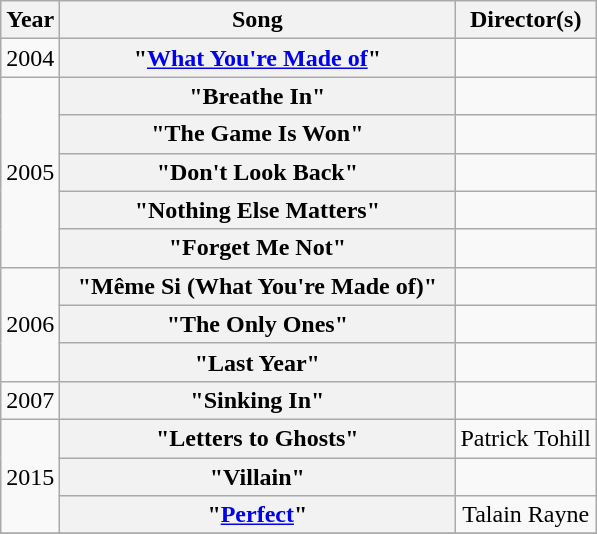<table class="wikitable plainrowheaders" style="text-align:center;" border="1">
<tr>
<th>Year</th>
<th style="width:16em;">Song</th>
<th>Director(s)</th>
</tr>
<tr>
<td>2004</td>
<th scope="row">"<a href='#'>What You're Made of</a>"</th>
<td></td>
</tr>
<tr>
<td rowspan="5">2005</td>
<th scope="row">"Breathe In"</th>
<td></td>
</tr>
<tr>
<th scope="row">"The Game Is Won"</th>
<td></td>
</tr>
<tr>
<th scope="row">"Don't Look Back"</th>
<td></td>
</tr>
<tr>
<th scope="row">"Nothing Else Matters"</th>
<td></td>
</tr>
<tr>
<th scope="row">"Forget Me Not"</th>
<td></td>
</tr>
<tr>
<td rowspan="3">2006</td>
<th scope="row">"Même Si (What You're Made of)"<br></th>
<td></td>
</tr>
<tr>
<th scope="row">"The Only Ones" </th>
<td></td>
</tr>
<tr>
<th scope="row">"Last Year"</th>
<td></td>
</tr>
<tr>
<td>2007</td>
<th scope="row">"Sinking In"</th>
<td></td>
</tr>
<tr>
<td rowspan="3">2015</td>
<th scope="row">"Letters to Ghosts"</th>
<td>Patrick Tohill</td>
</tr>
<tr>
<th scope="row">"Villain"</th>
<td></td>
</tr>
<tr>
<th scope="row">"<a href='#'>Perfect</a>"</th>
<td>Talain Rayne</td>
</tr>
<tr>
</tr>
</table>
